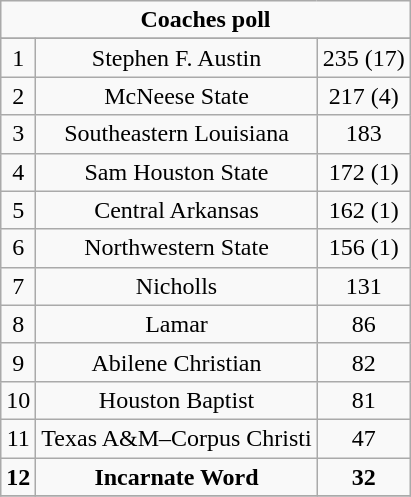<table class="wikitable">
<tr align="center">
<td align="center" Colspan="3"><strong>Coaches poll</strong></td>
</tr>
<tr align="center">
</tr>
<tr align="center">
<td>1</td>
<td>Stephen F. Austin</td>
<td>235 (17)</td>
</tr>
<tr align="center">
<td>2</td>
<td>McNeese State</td>
<td>217 (4)</td>
</tr>
<tr align="center">
<td>3</td>
<td>Southeastern Louisiana</td>
<td>183</td>
</tr>
<tr align="center">
<td>4</td>
<td>Sam Houston State</td>
<td>172 (1)</td>
</tr>
<tr align="center">
<td>5</td>
<td>Central Arkansas</td>
<td>162 (1)</td>
</tr>
<tr align="center">
<td>6</td>
<td>Northwestern State</td>
<td>156 (1)</td>
</tr>
<tr align="center">
<td>7</td>
<td>Nicholls</td>
<td>131</td>
</tr>
<tr align="center">
<td>8</td>
<td>Lamar</td>
<td>86</td>
</tr>
<tr align="center">
<td>9</td>
<td>Abilene Christian</td>
<td>82</td>
</tr>
<tr align="center">
<td>10</td>
<td>Houston Baptist</td>
<td>81</td>
</tr>
<tr align="center">
<td>11</td>
<td>Texas A&M–Corpus Christi</td>
<td>47</td>
</tr>
<tr align="center">
<td><strong>12</strong></td>
<td><strong>Incarnate Word</strong></td>
<td><strong>32</strong></td>
</tr>
<tr align="center">
</tr>
</table>
